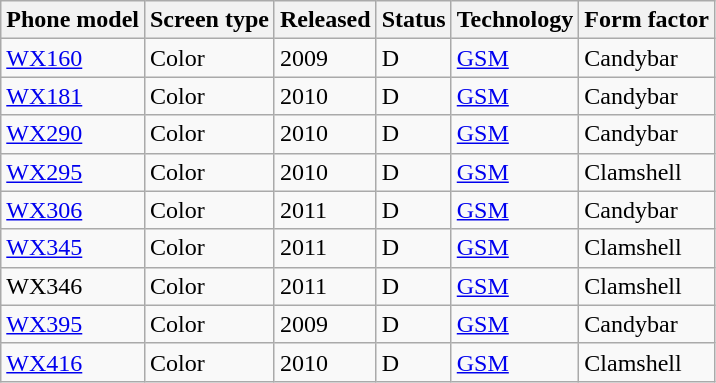<table class="wikitable sortable">
<tr>
<th><strong>Phone model</strong></th>
<th><strong>Screen type</strong></th>
<th><strong>Released</strong></th>
<th><strong>Status</strong></th>
<th><strong>Technology</strong></th>
<th><strong>Form factor</strong></th>
</tr>
<tr>
<td><a href='#'>WX160</a></td>
<td>Color</td>
<td>2009</td>
<td>D</td>
<td><a href='#'>GSM</a></td>
<td>Candybar</td>
</tr>
<tr>
<td><a href='#'>WX181</a></td>
<td>Color</td>
<td>2010</td>
<td>D</td>
<td><a href='#'>GSM</a></td>
<td>Candybar</td>
</tr>
<tr>
<td><a href='#'>WX290</a></td>
<td>Color</td>
<td>2010</td>
<td>D</td>
<td><a href='#'>GSM</a></td>
<td>Candybar</td>
</tr>
<tr>
<td><a href='#'>WX295</a></td>
<td>Color</td>
<td>2010</td>
<td>D</td>
<td><a href='#'>GSM</a></td>
<td>Clamshell</td>
</tr>
<tr>
<td><a href='#'>WX306</a></td>
<td>Color</td>
<td>2011</td>
<td>D</td>
<td><a href='#'>GSM</a></td>
<td>Candybar</td>
</tr>
<tr>
<td><a href='#'>WX345</a></td>
<td>Color</td>
<td>2011</td>
<td>D</td>
<td><a href='#'>GSM</a></td>
<td>Clamshell</td>
</tr>
<tr>
<td>WX346</td>
<td>Color</td>
<td>2011</td>
<td>D</td>
<td><a href='#'>GSM</a></td>
<td>Clamshell</td>
</tr>
<tr>
<td><a href='#'>WX395</a></td>
<td>Color</td>
<td>2009</td>
<td>D</td>
<td><a href='#'>GSM</a></td>
<td>Candybar</td>
</tr>
<tr>
<td><a href='#'>WX416</a></td>
<td>Color</td>
<td>2010</td>
<td>D</td>
<td><a href='#'>GSM</a></td>
<td>Clamshell</td>
</tr>
</table>
